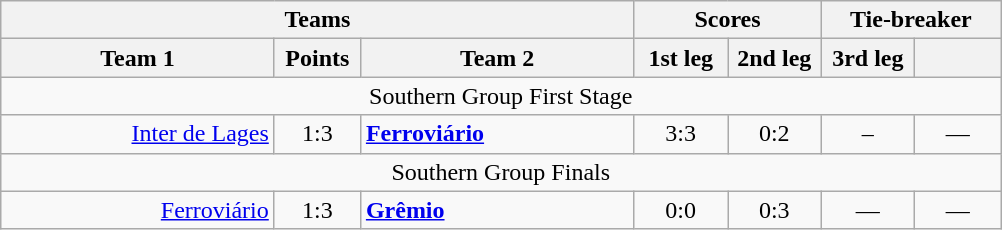<table class="wikitable" style="text-align:center;">
<tr>
<th colspan=3>Teams</th>
<th colspan=2>Scores</th>
<th colspan=2>Tie-breaker</th>
</tr>
<tr>
<th width="175">Team 1</th>
<th width="50">Points</th>
<th width="175">Team 2</th>
<th width="55">1st leg</th>
<th width="55">2nd leg</th>
<th width="55">3rd leg</th>
<th width="50"></th>
</tr>
<tr>
<td agin=center colspan="7">Southern Group First Stage</td>
</tr>
<tr>
<td align=right><a href='#'>Inter de Lages</a> </td>
<td>1:3</td>
<td align=left> <strong><a href='#'>Ferroviário</a></strong></td>
<td>3:3</td>
<td>0:2</td>
<td>–</td>
<td>—</td>
</tr>
<tr>
<td agin=center colspan="7">Southern Group Finals</td>
</tr>
<tr>
<td align=right><a href='#'>Ferroviário</a> </td>
<td>1:3</td>
<td align=left> <strong><a href='#'>Grêmio</a></strong></td>
<td>0:0</td>
<td>0:3</td>
<td>—</td>
<td>—</td>
</tr>
</table>
